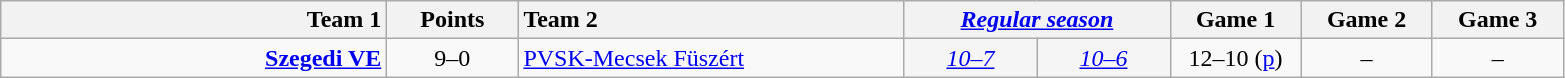<table class=wikitable style="text-align:center">
<tr>
<th style="width:250px; text-align:right;">Team 1</th>
<th style="width:80px;">Points</th>
<th style="width:250px; text-align:left;">Team 2</th>
<th colspan=2; style="width:170px;"><em><a href='#'>Regular season</a></em></th>
<th style="width:80px;">Game 1</th>
<th style="width:80px;">Game 2</th>
<th style="width:80px;">Game 3</th>
</tr>
<tr>
<td style="text-align:right;"><strong><a href='#'>Szegedi VE</a></strong></td>
<td>9–0</td>
<td style="text-align:left;"><a href='#'>PVSK-Mecsek Füszért</a></td>
<td bgcolor=#f5f5f5><em><a href='#'>10–7</a></em></td>
<td bgcolor=#f5f5f5><em><a href='#'>10–6</a></em></td>
<td>12–10 (<a href='#'>p</a>)</td>
<td>–</td>
<td>–</td>
</tr>
</table>
